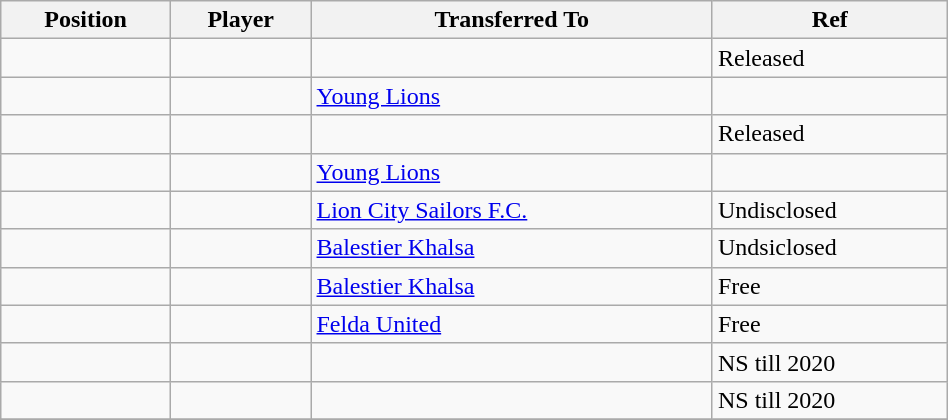<table class="wikitable sortable" style="width:50%; text-align:center; font-size:100%; text-align:left;">
<tr>
<th><strong>Position</strong></th>
<th><strong>Player</strong></th>
<th><strong>Transferred To</strong></th>
<th><strong>Ref</strong></th>
</tr>
<tr>
<td></td>
<td></td>
<td></td>
<td>Released</td>
</tr>
<tr>
<td></td>
<td></td>
<td> <a href='#'>Young Lions</a></td>
<td></td>
</tr>
<tr>
<td></td>
<td></td>
<td></td>
<td>Released</td>
</tr>
<tr>
<td></td>
<td></td>
<td> <a href='#'>Young Lions</a></td>
<td></td>
</tr>
<tr>
<td></td>
<td></td>
<td> <a href='#'>Lion City Sailors F.C.</a></td>
<td>Undisclosed </td>
</tr>
<tr>
<td></td>
<td></td>
<td> <a href='#'>Balestier Khalsa</a></td>
<td>Undsiclosed </td>
</tr>
<tr>
<td></td>
<td></td>
<td> <a href='#'>Balestier Khalsa</a></td>
<td>Free</td>
</tr>
<tr>
<td></td>
<td></td>
<td> <a href='#'>Felda United</a></td>
<td>Free </td>
</tr>
<tr>
<td></td>
<td></td>
<td></td>
<td>NS till 2020</td>
</tr>
<tr>
<td></td>
<td></td>
<td></td>
<td>NS till 2020</td>
</tr>
<tr>
</tr>
</table>
